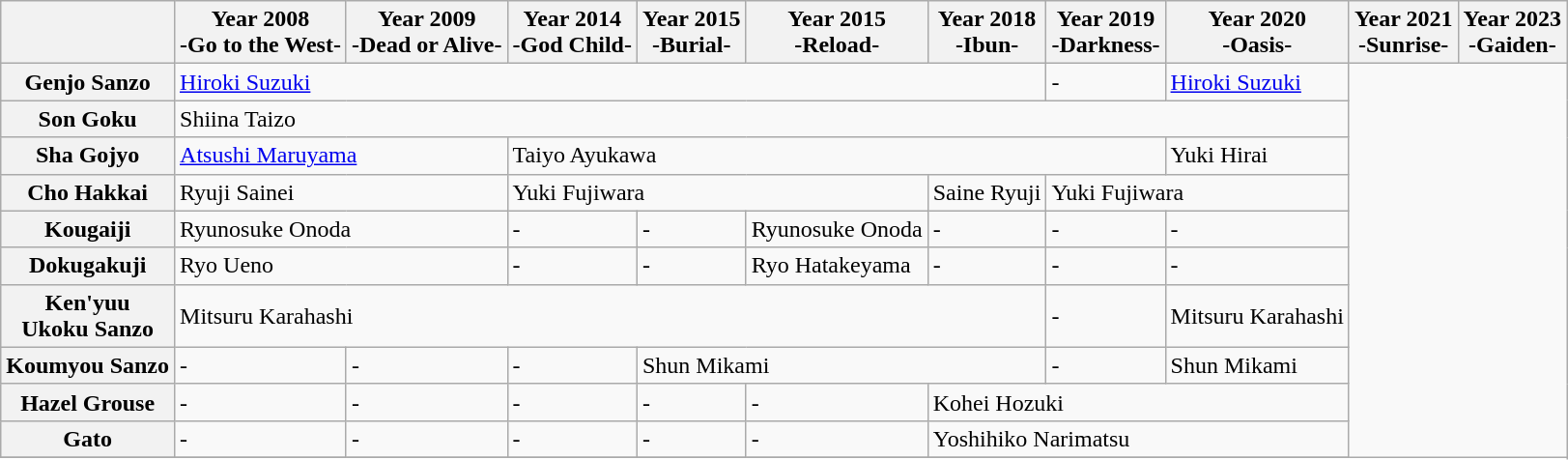<table class="wikitable">
<tr>
<th> </th>
<th>Year 2008<br>-Go to the West-</th>
<th>Year 2009<br>-Dead or Alive-</th>
<th>Year 2014<br>-God Child-</th>
<th>Year 2015<br>-Burial-</th>
<th>Year 2015<br>-Reload-</th>
<th>Year 2018<br>-Ibun-</th>
<th>Year 2019<br>-Darkness-</th>
<th>Year 2020<br>-Oasis-</th>
<th>Year 2021<br>-Sunrise-</th>
<th>Year 2023<br>-Gaiden-</th>
</tr>
<tr>
<th>Genjo Sanzo</th>
<td colspan="6"><a href='#'>Hiroki Suzuki</a></td>
<td>-</td>
<td><a href='#'>Hiroki Suzuki</a></td>
</tr>
<tr>
<th>Son Goku</th>
<td colspan="8">Shiina Taizo</td>
</tr>
<tr>
<th>Sha Gojyo</th>
<td COLSPAN="2"><a href='#'>Atsushi Maruyama</a></td>
<td colspan="5">Taiyo Ayukawa</td>
<td>Yuki Hirai</td>
</tr>
<tr>
<th>Cho Hakkai</th>
<td COLSPAN="2">Ryuji Sainei</td>
<td COLSPAN="3">Yuki Fujiwara</td>
<td>Saine Ryuji</td>
<td COLSPAN="2">Yuki Fujiwara</td>
</tr>
<tr>
<th>Kougaiji</th>
<td COLSPAN="2">Ryunosuke Onoda</td>
<td>-</td>
<td>-</td>
<td>Ryunosuke Onoda</td>
<td>-</td>
<td>-</td>
<td>-</td>
</tr>
<tr>
<th>Dokugakuji</th>
<td COLSPAN="2">Ryo Ueno</td>
<td>-</td>
<td>-</td>
<td>Ryo Hatakeyama</td>
<td>-</td>
<td>-</td>
<td>-</td>
</tr>
<tr>
<th>Ken'yuu<br>Ukoku Sanzo</th>
<td colspan="6">Mitsuru Karahashi</td>
<td>-</td>
<td>Mitsuru Karahashi</td>
</tr>
<tr>
<th>Koumyou Sanzo</th>
<td>-</td>
<td>-</td>
<td>-</td>
<td colspan="3">Shun Mikami</td>
<td>-</td>
<td>Shun Mikami</td>
</tr>
<tr>
<th>Hazel Grouse</th>
<td>-</td>
<td>-</td>
<td>-</td>
<td>-</td>
<td>-</td>
<td colspan="3">Kohei Hozuki</td>
</tr>
<tr>
<th>Gato</th>
<td>-</td>
<td>-</td>
<td>-</td>
<td>-</td>
<td>-</td>
<td colspan="3">Yoshihiko Narimatsu</td>
</tr>
<tr>
</tr>
</table>
